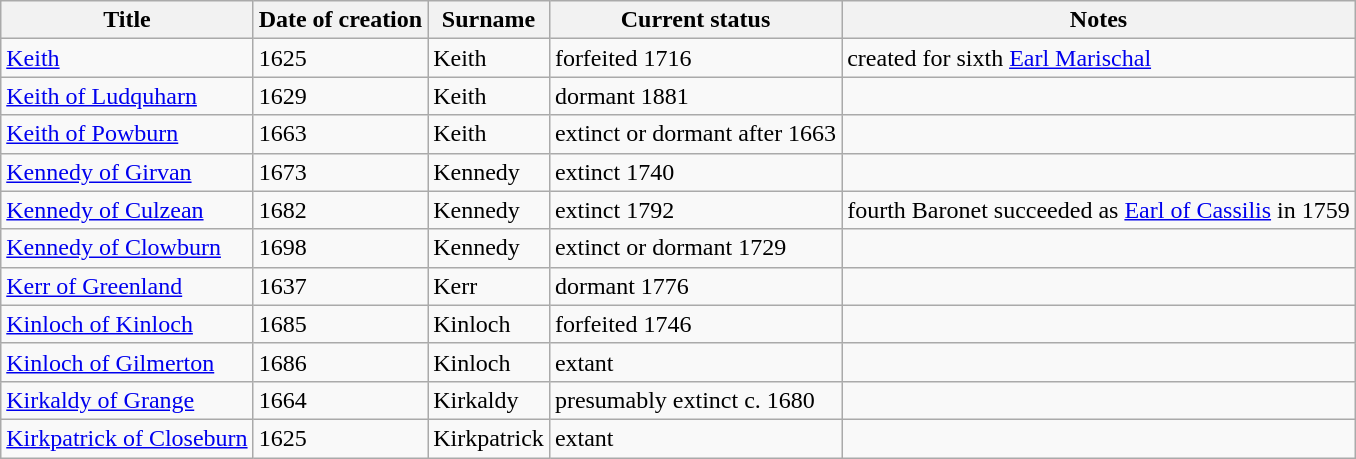<table class="wikitable">
<tr>
<th>Title</th>
<th>Date of creation</th>
<th>Surname</th>
<th>Current status</th>
<th>Notes</th>
</tr>
<tr>
<td><a href='#'>Keith</a></td>
<td>1625</td>
<td>Keith</td>
<td>forfeited 1716</td>
<td>created for sixth <a href='#'>Earl Marischal</a></td>
</tr>
<tr>
<td><a href='#'>Keith of Ludquharn</a></td>
<td>1629</td>
<td>Keith</td>
<td>dormant 1881</td>
<td> </td>
</tr>
<tr>
<td><a href='#'>Keith of Powburn</a></td>
<td>1663</td>
<td>Keith</td>
<td>extinct or dormant after 1663</td>
<td> </td>
</tr>
<tr>
<td><a href='#'>Kennedy of Girvan</a></td>
<td>1673</td>
<td>Kennedy</td>
<td>extinct 1740</td>
<td> </td>
</tr>
<tr>
<td><a href='#'>Kennedy of Culzean</a></td>
<td>1682</td>
<td>Kennedy</td>
<td>extinct 1792</td>
<td>fourth Baronet succeeded as <a href='#'>Earl of Cassilis</a> in 1759</td>
</tr>
<tr>
<td><a href='#'>Kennedy of Clowburn</a></td>
<td>1698</td>
<td>Kennedy</td>
<td>extinct or dormant 1729</td>
<td> </td>
</tr>
<tr>
<td><a href='#'>Kerr of Greenland</a></td>
<td>1637</td>
<td>Kerr</td>
<td>dormant 1776</td>
<td> </td>
</tr>
<tr>
<td><a href='#'>Kinloch of Kinloch</a></td>
<td>1685</td>
<td>Kinloch</td>
<td>forfeited 1746</td>
<td> </td>
</tr>
<tr>
<td><a href='#'>Kinloch of Gilmerton</a></td>
<td>1686</td>
<td>Kinloch</td>
<td>extant</td>
<td> </td>
</tr>
<tr>
<td><a href='#'>Kirkaldy of Grange</a></td>
<td>1664</td>
<td>Kirkaldy</td>
<td>presumably extinct c. 1680</td>
<td> </td>
</tr>
<tr>
<td><a href='#'>Kirkpatrick of Closeburn</a></td>
<td>1625</td>
<td>Kirkpatrick</td>
<td>extant</td>
<td> </td>
</tr>
</table>
